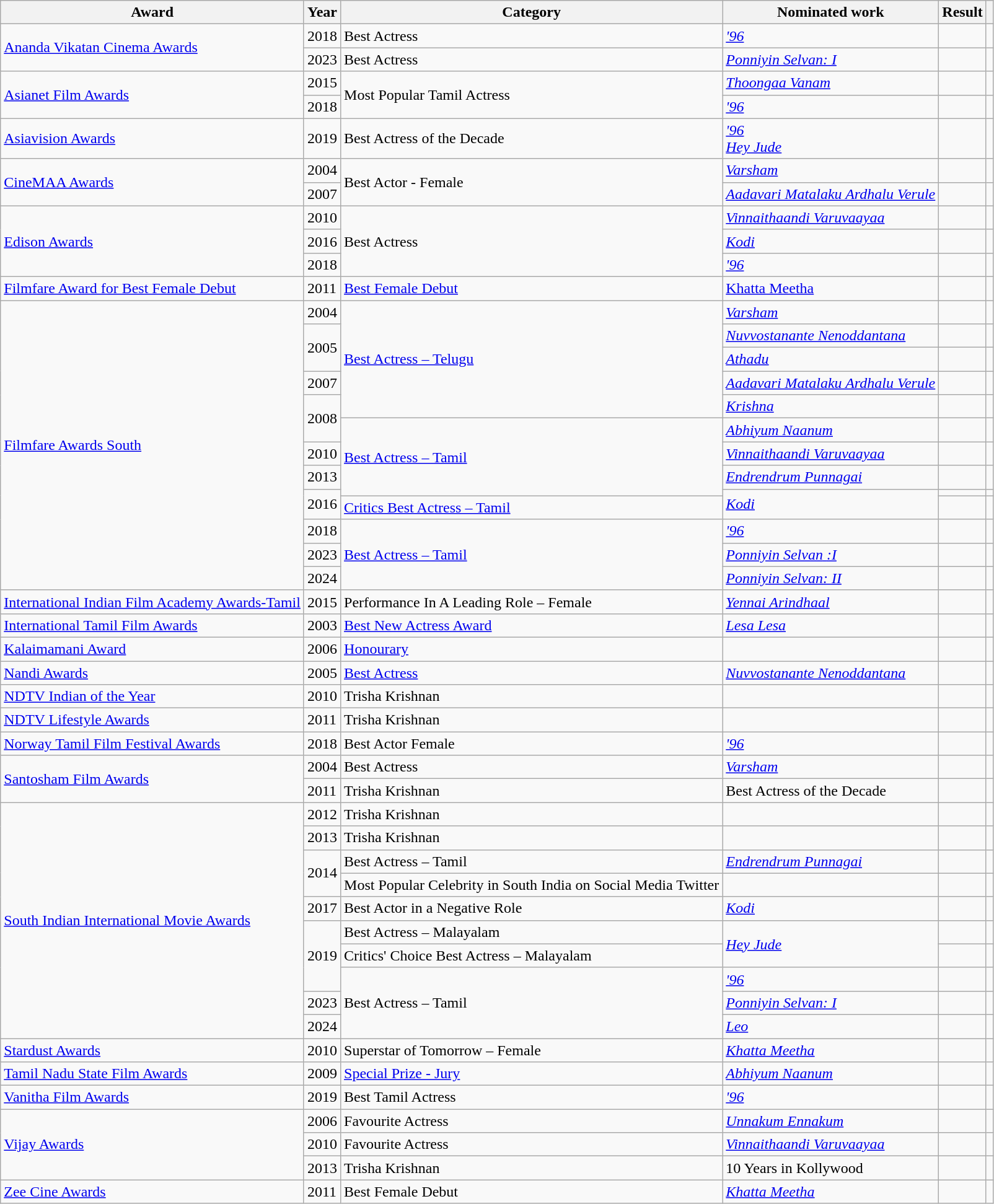<table class="wikitable sortable">
<tr>
<th>Award</th>
<th>Year</th>
<th>Category</th>
<th>Nominated work</th>
<th>Result</th>
<th class="unsortable"></th>
</tr>
<tr>
<td rowspan="2"><a href='#'>Ananda Vikatan Cinema Awards</a></td>
<td>2018</td>
<td>Best Actress</td>
<td><em><a href='#'>'96</a></em></td>
<td></td>
<td></td>
</tr>
<tr>
<td>2023</td>
<td>Best Actress</td>
<td><em><a href='#'>Ponniyin Selvan: I</a></em></td>
<td></td>
<td></td>
</tr>
<tr>
<td rowspan="2"><a href='#'>Asianet Film Awards</a></td>
<td>2015</td>
<td rowspan="2">Most Popular Tamil Actress</td>
<td><em><a href='#'>Thoongaa Vanam</a></em></td>
<td></td>
<td></td>
</tr>
<tr>
<td>2018</td>
<td><em><a href='#'>'96</a></em></td>
<td></td>
<td></td>
</tr>
<tr>
<td><a href='#'>Asiavision Awards</a></td>
<td>2019</td>
<td>Best Actress of the Decade</td>
<td><em><a href='#'>'96</a></em><br><em><a href='#'>Hey Jude</a></em></td>
<td></td>
<td></td>
</tr>
<tr>
<td rowspan="2"><a href='#'>CineMAA Awards</a></td>
<td>2004</td>
<td rowspan="2">Best Actor - Female</td>
<td><em><a href='#'>Varsham</a></em></td>
<td></td>
<td></td>
</tr>
<tr>
<td>2007</td>
<td><em><a href='#'>Aadavari Matalaku Ardhalu Verule</a></em></td>
<td></td>
<td></td>
</tr>
<tr>
<td rowspan="3"><a href='#'>Edison Awards</a></td>
<td>2010</td>
<td rowspan="3">Best Actress</td>
<td><em><a href='#'>Vinnaithaandi Varuvaayaa</a></em></td>
<td></td>
<td></td>
</tr>
<tr>
<td>2016</td>
<td><em><a href='#'>Kodi</a></em></td>
<td></td>
<td></td>
</tr>
<tr>
<td>2018</td>
<td><em><a href='#'>'96</a></em></td>
<td></td>
<td></td>
</tr>
<tr>
<td><a href='#'>Filmfare Award for Best Female Debut</a></td>
<td>2011</td>
<td><a href='#'>Best Female Debut</a></td>
<td><a href='#'>Khatta Meetha</a></td>
<td></td>
<td></td>
</tr>
<tr>
<td rowspan="13"><a href='#'>Filmfare Awards South</a></td>
<td>2004</td>
<td rowspan="5"><a href='#'>Best Actress – Telugu</a></td>
<td><em><a href='#'>Varsham</a></em></td>
<td></td>
<td></td>
</tr>
<tr>
<td rowspan="2">2005</td>
<td><em><a href='#'>Nuvvostanante Nenoddantana</a></em></td>
<td></td>
<td></td>
</tr>
<tr>
<td><em><a href='#'>Athadu</a></em></td>
<td></td>
<td></td>
</tr>
<tr>
<td>2007</td>
<td><em><a href='#'>Aadavari Matalaku Ardhalu Verule</a></em></td>
<td></td>
<td></td>
</tr>
<tr>
<td rowspan="2">2008</td>
<td><em><a href='#'>Krishna</a></em></td>
<td></td>
<td></td>
</tr>
<tr>
<td rowspan="4"><a href='#'>Best Actress – Tamil</a></td>
<td><em><a href='#'>Abhiyum Naanum</a></em></td>
<td></td>
<td></td>
</tr>
<tr>
<td>2010</td>
<td><em><a href='#'>Vinnaithaandi Varuvaayaa</a></em></td>
<td></td>
<td></td>
</tr>
<tr>
<td>2013</td>
<td><em><a href='#'>Endrendrum Punnagai</a></em></td>
<td></td>
<td></td>
</tr>
<tr>
<td rowspan="2">2016</td>
<td rowspan="2"><em><a href='#'>Kodi</a></em></td>
<td></td>
<td></td>
</tr>
<tr>
<td><a href='#'>Critics Best Actress – Tamil</a></td>
<td></td>
<td></td>
</tr>
<tr>
<td>2018</td>
<td rowspan="3"><a href='#'>Best Actress – Tamil</a></td>
<td><em><a href='#'>'96</a></em></td>
<td></td>
<td></td>
</tr>
<tr>
<td>2023</td>
<td><a href='#'><em>Ponniyin Selvan</em> <em>:I</em></a></td>
<td></td>
<td></td>
</tr>
<tr>
<td>2024</td>
<td><em><a href='#'>Ponniyin Selvan: II</a></em></td>
<td></td>
<td></td>
</tr>
<tr>
<td><a href='#'>International Indian Film Academy Awards-Tamil</a></td>
<td>2015</td>
<td>Performance In A Leading Role – Female</td>
<td><a href='#'><em>Yennai Arindhaal</em></a></td>
<td></td>
<td></td>
</tr>
<tr>
<td><a href='#'>International Tamil Film Awards</a></td>
<td>2003</td>
<td><a href='#'>Best New Actress Award</a></td>
<td><em><a href='#'>Lesa Lesa</a></em></td>
<td></td>
<td></td>
</tr>
<tr>
<td><a href='#'>Kalaimamani Award</a></td>
<td>2006</td>
<td><a href='#'>Honourary</a></td>
<td></td>
<td></td>
<td></td>
</tr>
<tr>
<td><a href='#'>Nandi Awards</a></td>
<td>2005</td>
<td><a href='#'>Best Actress</a></td>
<td><em><a href='#'>Nuvvostanante Nenoddantana</a></em></td>
<td></td>
<td></td>
</tr>
<tr>
<td><a href='#'>NDTV Indian of the Year</a></td>
<td>2010</td>
<td>Trisha Krishnan</td>
<td></td>
<td></td>
<td></td>
</tr>
<tr>
<td><a href='#'>NDTV Lifestyle Awards</a></td>
<td>2011</td>
<td>Trisha Krishnan</td>
<td></td>
<td></td>
<td></td>
</tr>
<tr>
<td><a href='#'>Norway Tamil Film Festival Awards</a></td>
<td>2018</td>
<td>Best Actor Female</td>
<td><em><a href='#'>'96</a></em></td>
<td></td>
<td></td>
</tr>
<tr>
<td rowspan="2"><a href='#'>Santosham Film Awards</a></td>
<td>2004</td>
<td>Best Actress</td>
<td><em><a href='#'>Varsham</a></em></td>
<td></td>
<td></td>
</tr>
<tr>
<td>2011</td>
<td>Trisha Krishnan</td>
<td>Best Actress of the Decade</td>
<td></td>
<td></td>
</tr>
<tr>
<td rowspan="10"><a href='#'>South Indian International Movie Awards</a></td>
<td>2012</td>
<td>Trisha Krishnan</td>
<td></td>
<td></td>
<td></td>
</tr>
<tr>
<td>2013</td>
<td>Trisha Krishnan</td>
<td></td>
<td></td>
<td></td>
</tr>
<tr>
<td rowspan="2">2014</td>
<td>Best Actress – Tamil</td>
<td><em><a href='#'>Endrendrum Punnagai</a></em></td>
<td></td>
<td></td>
</tr>
<tr>
<td>Most Popular Celebrity in South India on Social Media Twitter</td>
<td></td>
<td></td>
<td></td>
</tr>
<tr>
<td>2017</td>
<td>Best Actor in a Negative Role</td>
<td><em><a href='#'>Kodi</a></em></td>
<td></td>
<td></td>
</tr>
<tr>
<td rowspan="3">2019</td>
<td>Best Actress – Malayalam</td>
<td rowspan="2"><em><a href='#'>Hey Jude</a></em></td>
<td></td>
<td></td>
</tr>
<tr>
<td>Critics' Choice Best Actress – Malayalam</td>
<td></td>
<td></td>
</tr>
<tr>
<td rowspan="3">Best Actress – Tamil</td>
<td><em><a href='#'>'96</a></em></td>
<td></td>
<td></td>
</tr>
<tr>
<td>2023</td>
<td><em><a href='#'>Ponniyin Selvan: I</a></em></td>
<td></td>
<td></td>
</tr>
<tr>
<td>2024</td>
<td><a href='#'><em>Leo</em></a></td>
<td></td>
<td></td>
</tr>
<tr>
<td><a href='#'>Stardust Awards</a></td>
<td>2010</td>
<td>Superstar of Tomorrow – Female</td>
<td><em><a href='#'>Khatta Meetha</a></em></td>
<td></td>
<td></td>
</tr>
<tr>
<td><a href='#'>Tamil Nadu State Film Awards</a></td>
<td>2009</td>
<td><a href='#'>Special Prize - Jury</a></td>
<td><em><a href='#'>Abhiyum Naanum</a></em></td>
<td></td>
<td></td>
</tr>
<tr>
<td><a href='#'>Vanitha Film Awards</a></td>
<td>2019</td>
<td>Best Tamil Actress</td>
<td><em><a href='#'>'96</a></em></td>
<td></td>
<td></td>
</tr>
<tr>
<td rowspan="3"><a href='#'>Vijay Awards</a></td>
<td>2006</td>
<td>Favourite  Actress</td>
<td><em><a href='#'>Unnakum Ennakum</a></em></td>
<td></td>
<td></td>
</tr>
<tr>
<td>2010</td>
<td>Favourite  Actress</td>
<td><em><a href='#'>Vinnaithaandi Varuvaayaa</a></em></td>
<td></td>
<td></td>
</tr>
<tr>
<td>2013</td>
<td>Trisha Krishnan</td>
<td>10 Years in Kollywood</td>
<td></td>
<td></td>
</tr>
<tr>
<td><a href='#'>Zee Cine Awards</a></td>
<td>2011</td>
<td>Best Female Debut</td>
<td><a href='#'><em>Khatta Meetha</em></a></td>
<td></td>
<td></td>
</tr>
</table>
